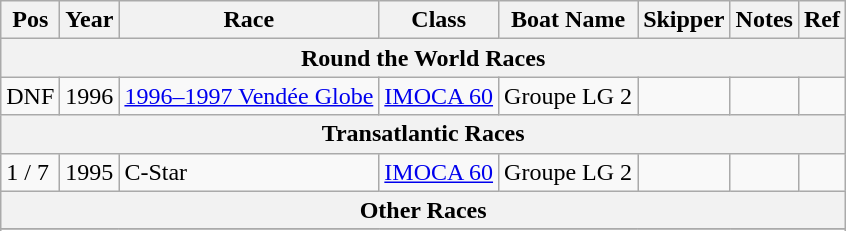<table class="wikitable sortable">
<tr>
<th>Pos</th>
<th>Year</th>
<th>Race</th>
<th>Class</th>
<th>Boat Name</th>
<th>Skipper</th>
<th>Notes</th>
<th>Ref</th>
</tr>
<tr>
<th colspan = 8><strong>Round the World Races</strong></th>
</tr>
<tr>
<td>DNF</td>
<td>1996</td>
<td><a href='#'>1996–1997 Vendée Globe</a></td>
<td><a href='#'>IMOCA 60</a></td>
<td>Groupe LG 2</td>
<td></td>
<td></td>
<td></td>
</tr>
<tr>
<th colspan = 8><strong>Transatlantic Races</strong></th>
</tr>
<tr>
<td>1 / 7</td>
<td>1995</td>
<td>C-Star</td>
<td><a href='#'>IMOCA 60</a></td>
<td>Groupe LG 2</td>
<td></td>
<td></td>
</tr>
<tr>
<th colspan = 8><strong>Other Races</strong></th>
</tr>
<tr>
</tr>
<tr>
</tr>
</table>
